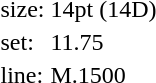<table style="margin-left:40px;">
<tr>
<td>size:</td>
<td>14pt (14D)</td>
</tr>
<tr>
<td>set:</td>
<td>11.75</td>
</tr>
<tr>
<td>line:</td>
<td>M.1500</td>
</tr>
</table>
